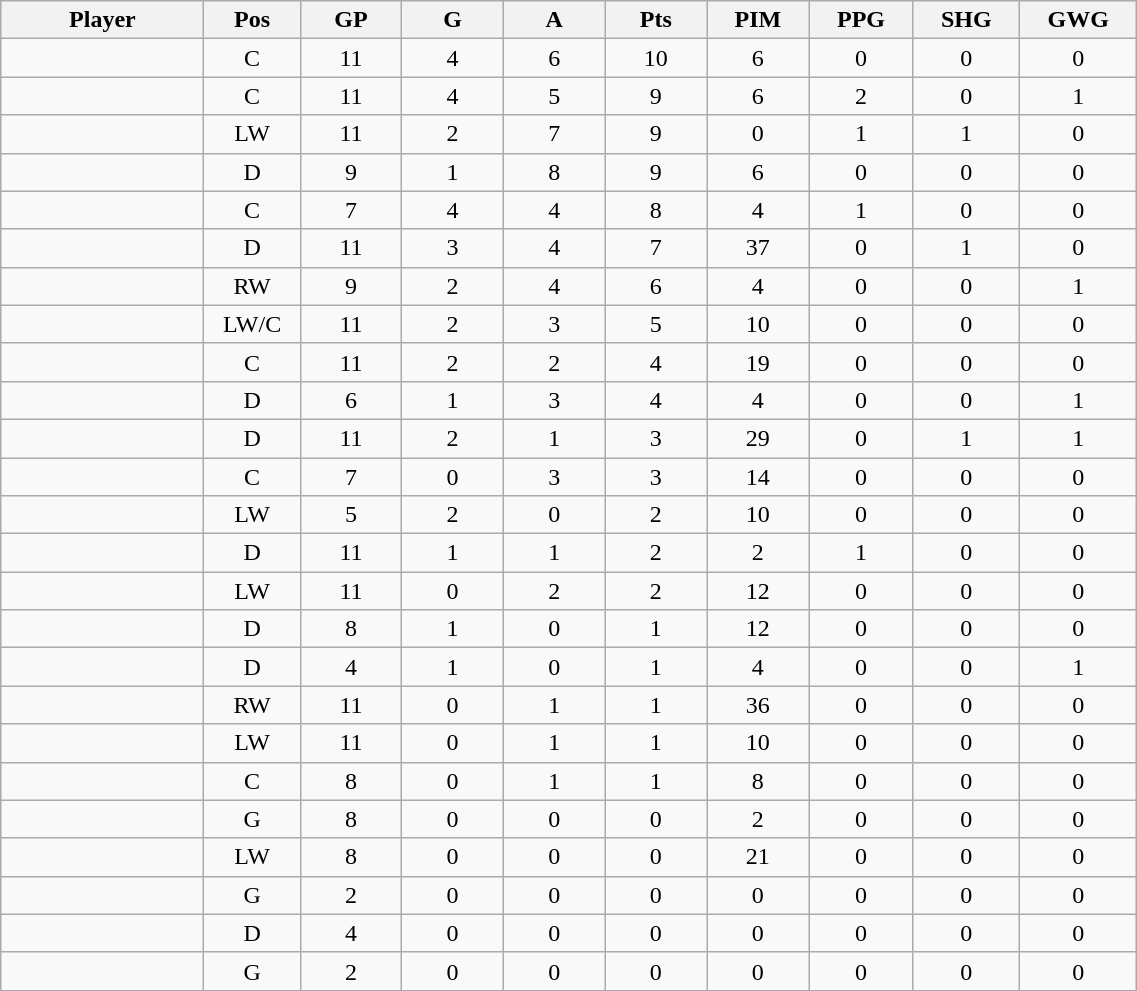<table class="wikitable sortable" width="60%">
<tr ALIGN="center">
<th bgcolor="#DDDDFF" width="10%">Player</th>
<th bgcolor="#DDDDFF" width="3%" title="Position">Pos</th>
<th bgcolor="#DDDDFF" width="5%" title="Games played">GP</th>
<th bgcolor="#DDDDFF" width="5%" title="Goals">G</th>
<th bgcolor="#DDDDFF" width="5%" title="Assists">A</th>
<th bgcolor="#DDDDFF" width="5%" title="Points">Pts</th>
<th bgcolor="#DDDDFF" width="5%" title="Penalties in Minutes">PIM</th>
<th bgcolor="#DDDDFF" width="5%" title="Power Play Goals">PPG</th>
<th bgcolor="#DDDDFF" width="5%" title="Short-handed Goals">SHG</th>
<th bgcolor="#DDDDFF" width="5%" title="Game-winning Goals">GWG</th>
</tr>
<tr align="center">
<td align="right"></td>
<td>C</td>
<td>11</td>
<td>4</td>
<td>6</td>
<td>10</td>
<td>6</td>
<td>0</td>
<td>0</td>
<td>0</td>
</tr>
<tr align="center">
<td align="right"></td>
<td>C</td>
<td>11</td>
<td>4</td>
<td>5</td>
<td>9</td>
<td>6</td>
<td>2</td>
<td>0</td>
<td>1</td>
</tr>
<tr align="center">
<td align="right"></td>
<td>LW</td>
<td>11</td>
<td>2</td>
<td>7</td>
<td>9</td>
<td>0</td>
<td>1</td>
<td>1</td>
<td>0</td>
</tr>
<tr align="center">
<td align="right"></td>
<td>D</td>
<td>9</td>
<td>1</td>
<td>8</td>
<td>9</td>
<td>6</td>
<td>0</td>
<td>0</td>
<td>0</td>
</tr>
<tr align="center">
<td align="right"></td>
<td>C</td>
<td>7</td>
<td>4</td>
<td>4</td>
<td>8</td>
<td>4</td>
<td>1</td>
<td>0</td>
<td>0</td>
</tr>
<tr align="center">
<td align="right"></td>
<td>D</td>
<td>11</td>
<td>3</td>
<td>4</td>
<td>7</td>
<td>37</td>
<td>0</td>
<td>1</td>
<td>0</td>
</tr>
<tr align="center">
<td align="right"></td>
<td>RW</td>
<td>9</td>
<td>2</td>
<td>4</td>
<td>6</td>
<td>4</td>
<td>0</td>
<td>0</td>
<td>1</td>
</tr>
<tr align="center">
<td align="right"></td>
<td>LW/C</td>
<td>11</td>
<td>2</td>
<td>3</td>
<td>5</td>
<td>10</td>
<td>0</td>
<td>0</td>
<td>0</td>
</tr>
<tr align="center">
<td align="right"></td>
<td>C</td>
<td>11</td>
<td>2</td>
<td>2</td>
<td>4</td>
<td>19</td>
<td>0</td>
<td>0</td>
<td>0</td>
</tr>
<tr align="center">
<td align="right"></td>
<td>D</td>
<td>6</td>
<td>1</td>
<td>3</td>
<td>4</td>
<td>4</td>
<td>0</td>
<td>0</td>
<td>1</td>
</tr>
<tr align="center">
<td align="right"></td>
<td>D</td>
<td>11</td>
<td>2</td>
<td>1</td>
<td>3</td>
<td>29</td>
<td>0</td>
<td>1</td>
<td>1</td>
</tr>
<tr align="center">
<td align="right"></td>
<td>C</td>
<td>7</td>
<td>0</td>
<td>3</td>
<td>3</td>
<td>14</td>
<td>0</td>
<td>0</td>
<td>0</td>
</tr>
<tr align="center">
<td align="right"></td>
<td>LW</td>
<td>5</td>
<td>2</td>
<td>0</td>
<td>2</td>
<td>10</td>
<td>0</td>
<td>0</td>
<td>0</td>
</tr>
<tr align="center">
<td align="right"></td>
<td>D</td>
<td>11</td>
<td>1</td>
<td>1</td>
<td>2</td>
<td>2</td>
<td>1</td>
<td>0</td>
<td>0</td>
</tr>
<tr align="center">
<td align="right"></td>
<td>LW</td>
<td>11</td>
<td>0</td>
<td>2</td>
<td>2</td>
<td>12</td>
<td>0</td>
<td>0</td>
<td>0</td>
</tr>
<tr align="center">
<td align="right"></td>
<td>D</td>
<td>8</td>
<td>1</td>
<td>0</td>
<td>1</td>
<td>12</td>
<td>0</td>
<td>0</td>
<td>0</td>
</tr>
<tr align="center">
<td align="right"></td>
<td>D</td>
<td>4</td>
<td>1</td>
<td>0</td>
<td>1</td>
<td>4</td>
<td>0</td>
<td>0</td>
<td>1</td>
</tr>
<tr align="center">
<td align="right"></td>
<td>RW</td>
<td>11</td>
<td>0</td>
<td>1</td>
<td>1</td>
<td>36</td>
<td>0</td>
<td>0</td>
<td>0</td>
</tr>
<tr align="center">
<td align="right"></td>
<td>LW</td>
<td>11</td>
<td>0</td>
<td>1</td>
<td>1</td>
<td>10</td>
<td>0</td>
<td>0</td>
<td>0</td>
</tr>
<tr align="center">
<td align="right"></td>
<td>C</td>
<td>8</td>
<td>0</td>
<td>1</td>
<td>1</td>
<td>8</td>
<td>0</td>
<td>0</td>
<td>0</td>
</tr>
<tr align="center">
<td align="right"></td>
<td>G</td>
<td>8</td>
<td>0</td>
<td>0</td>
<td>0</td>
<td>2</td>
<td>0</td>
<td>0</td>
<td>0</td>
</tr>
<tr align="center">
<td align="right"></td>
<td>LW</td>
<td>8</td>
<td>0</td>
<td>0</td>
<td>0</td>
<td>21</td>
<td>0</td>
<td>0</td>
<td>0</td>
</tr>
<tr align="center">
<td align="right"></td>
<td>G</td>
<td>2</td>
<td>0</td>
<td>0</td>
<td>0</td>
<td>0</td>
<td>0</td>
<td>0</td>
<td>0</td>
</tr>
<tr align="center">
<td align="right"></td>
<td>D</td>
<td>4</td>
<td>0</td>
<td>0</td>
<td>0</td>
<td>0</td>
<td>0</td>
<td>0</td>
<td>0</td>
</tr>
<tr align="center">
<td align="right"></td>
<td>G</td>
<td>2</td>
<td>0</td>
<td>0</td>
<td>0</td>
<td>0</td>
<td>0</td>
<td>0</td>
<td>0</td>
</tr>
</table>
